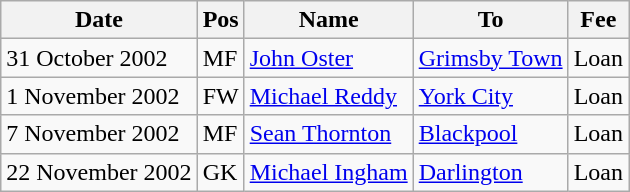<table class="wikitable">
<tr>
<th>Date</th>
<th>Pos</th>
<th>Name</th>
<th>To</th>
<th>Fee</th>
</tr>
<tr>
<td>31 October 2002</td>
<td>MF</td>
<td> <a href='#'>John Oster</a></td>
<td> <a href='#'>Grimsby Town</a></td>
<td>Loan</td>
</tr>
<tr>
<td>1 November 2002</td>
<td>FW</td>
<td> <a href='#'>Michael Reddy</a></td>
<td> <a href='#'>York City</a></td>
<td>Loan</td>
</tr>
<tr>
<td>7 November 2002</td>
<td>MF</td>
<td> <a href='#'>Sean Thornton</a></td>
<td> <a href='#'>Blackpool</a></td>
<td>Loan</td>
</tr>
<tr>
<td>22 November 2002</td>
<td>GK</td>
<td> <a href='#'>Michael Ingham</a></td>
<td> <a href='#'>Darlington</a></td>
<td>Loan</td>
</tr>
</table>
